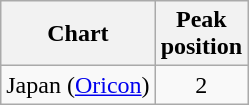<table class="wikitable plainrowheaders" style="text-align:center">
<tr>
<th scope="col">Chart</th>
<th scope="col">Peak<br>position</th>
</tr>
<tr>
<td>Japan (<a href='#'>Oricon</a>)</td>
<td>2</td>
</tr>
</table>
